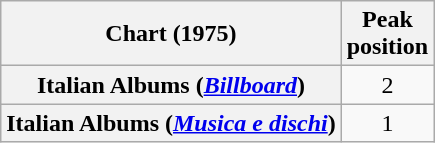<table class="wikitable plainrowheaders" style="text-align:center">
<tr>
<th scope="col">Chart (1975)</th>
<th scope="col">Peak<br>position</th>
</tr>
<tr>
<th scope="row">Italian Albums (<em><a href='#'>Billboard</a></em>)</th>
<td>2</td>
</tr>
<tr>
<th scope="row">Italian Albums (<em><a href='#'>Musica e dischi</a></em>)</th>
<td>1</td>
</tr>
</table>
